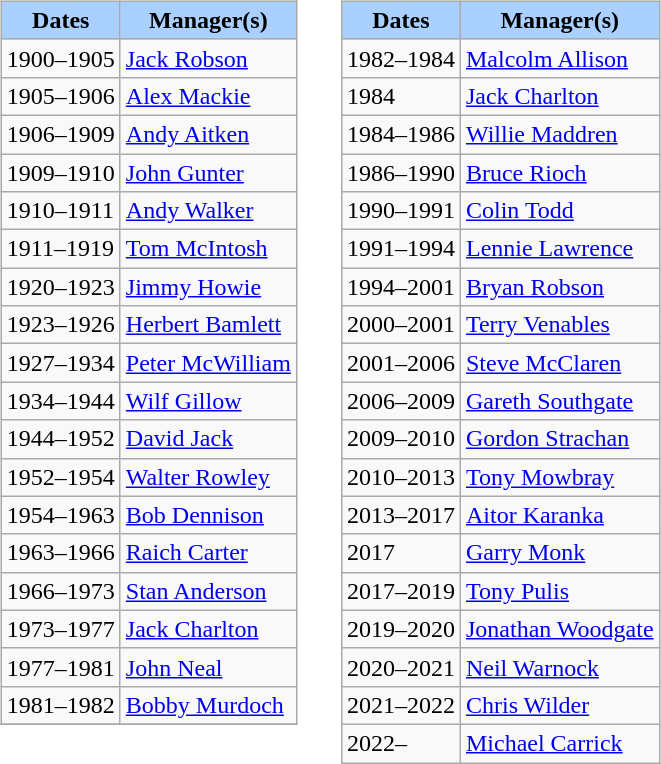<table>
<tr>
<td valign="top"><br><table class="wikitable" style="text-align:left;">
<tr>
<th style="background:#aad0ff">Dates</th>
<th style="background:#aad0ff">Manager(s)</th>
</tr>
<tr>
<td>1900–1905</td>
<td><a href='#'>Jack Robson</a></td>
</tr>
<tr>
<td>1905–1906</td>
<td><a href='#'>Alex Mackie</a></td>
</tr>
<tr>
<td>1906–1909</td>
<td><a href='#'>Andy Aitken</a></td>
</tr>
<tr>
<td>1909–1910</td>
<td><a href='#'>John Gunter</a></td>
</tr>
<tr>
<td>1910–1911</td>
<td><a href='#'>Andy Walker</a></td>
</tr>
<tr>
<td>1911–1919</td>
<td><a href='#'>Tom McIntosh</a></td>
</tr>
<tr>
<td>1920–1923</td>
<td><a href='#'>Jimmy Howie</a></td>
</tr>
<tr>
<td>1923–1926</td>
<td><a href='#'>Herbert Bamlett</a></td>
</tr>
<tr>
<td>1927–1934</td>
<td><a href='#'>Peter McWilliam</a></td>
</tr>
<tr>
<td>1934–1944</td>
<td><a href='#'>Wilf Gillow</a></td>
</tr>
<tr>
<td>1944–1952</td>
<td><a href='#'>David Jack</a></td>
</tr>
<tr>
<td>1952–1954</td>
<td><a href='#'>Walter Rowley</a></td>
</tr>
<tr>
<td>1954–1963</td>
<td><a href='#'>Bob Dennison</a></td>
</tr>
<tr>
<td>1963–1966</td>
<td><a href='#'>Raich Carter</a></td>
</tr>
<tr>
<td>1966–1973</td>
<td><a href='#'>Stan Anderson</a></td>
</tr>
<tr>
<td>1973–1977</td>
<td><a href='#'>Jack Charlton</a></td>
</tr>
<tr>
<td>1977–1981</td>
<td><a href='#'>John Neal</a></td>
</tr>
<tr>
<td>1981–1982</td>
<td><a href='#'>Bobby Murdoch</a></td>
</tr>
<tr>
</tr>
</table>
</td>
<td width="5"> </td>
<td valign="top"><br><table class="wikitable" style="text-align:left;">
<tr>
<th style="background:#aad0ff">Dates</th>
<th style="background:#aad0ff">Manager(s)</th>
</tr>
<tr>
<td>1982–1984</td>
<td><a href='#'>Malcolm Allison</a></td>
</tr>
<tr>
<td>1984</td>
<td><a href='#'>Jack Charlton</a></td>
</tr>
<tr>
<td>1984–1986</td>
<td><a href='#'>Willie Maddren</a></td>
</tr>
<tr>
<td>1986–1990</td>
<td><a href='#'>Bruce Rioch</a></td>
</tr>
<tr>
<td>1990–1991</td>
<td><a href='#'>Colin Todd</a></td>
</tr>
<tr>
<td>1991–1994</td>
<td><a href='#'>Lennie Lawrence</a></td>
</tr>
<tr>
<td>1994–2001</td>
<td><a href='#'>Bryan Robson</a></td>
</tr>
<tr>
<td>2000–2001</td>
<td><a href='#'>Terry Venables</a></td>
</tr>
<tr>
<td>2001–2006</td>
<td><a href='#'>Steve McClaren</a></td>
</tr>
<tr>
<td>2006–2009</td>
<td><a href='#'>Gareth Southgate</a></td>
</tr>
<tr>
<td>2009–2010</td>
<td><a href='#'>Gordon Strachan</a></td>
</tr>
<tr>
<td>2010–2013</td>
<td><a href='#'>Tony Mowbray</a></td>
</tr>
<tr>
<td>2013–2017</td>
<td><a href='#'>Aitor Karanka</a></td>
</tr>
<tr>
<td>2017</td>
<td><a href='#'>Garry Monk</a></td>
</tr>
<tr>
<td>2017–2019</td>
<td><a href='#'>Tony Pulis</a></td>
</tr>
<tr>
<td>2019–2020</td>
<td><a href='#'>Jonathan Woodgate</a></td>
</tr>
<tr>
<td>2020–2021</td>
<td><a href='#'>Neil Warnock</a></td>
</tr>
<tr>
<td>2021–2022</td>
<td><a href='#'>Chris Wilder</a></td>
</tr>
<tr>
<td>2022–</td>
<td><a href='#'>Michael Carrick</a></td>
</tr>
</table>
</td>
</tr>
</table>
